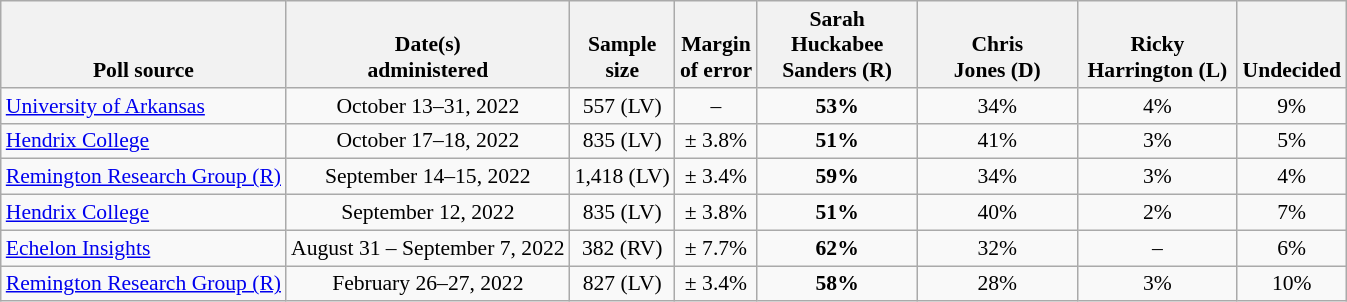<table class="wikitable" style="font-size:90%;text-align:center;">
<tr valign=bottom>
<th>Poll source</th>
<th>Date(s)<br>administered</th>
<th>Sample<br>size</th>
<th>Margin<br>of error</th>
<th style="width:100px;">Sarah<br>Huckabee<br>Sanders (R)</th>
<th style="width:100px;">Chris<br>Jones (D)</th>
<th style="width:100px;">Ricky<br>Harrington (L)</th>
<th>Undecided</th>
</tr>
<tr>
<td style="text-align:left;"><a href='#'>University of Arkansas</a></td>
<td>October 13–31, 2022</td>
<td>557 (LV)</td>
<td>–</td>
<td><strong>53%</strong></td>
<td>34%</td>
<td>4%</td>
<td>9%</td>
</tr>
<tr>
<td style="text-align:left;"><a href='#'>Hendrix College</a></td>
<td>October 17–18, 2022</td>
<td>835 (LV)</td>
<td>± 3.8%</td>
<td><strong>51%</strong></td>
<td>41%</td>
<td>3%</td>
<td>5%</td>
</tr>
<tr>
<td style="text-align:left;"><a href='#'>Remington Research Group (R)</a></td>
<td>September 14–15, 2022</td>
<td>1,418 (LV)</td>
<td>± 3.4%</td>
<td><strong>59%</strong></td>
<td>34%</td>
<td>3%</td>
<td>4%</td>
</tr>
<tr>
<td style="text-align:left;"><a href='#'>Hendrix College</a></td>
<td>September 12, 2022</td>
<td>835 (LV)</td>
<td>± 3.8%</td>
<td><strong>51%</strong></td>
<td>40%</td>
<td>2%</td>
<td>7%</td>
</tr>
<tr>
<td style="text-align:left;"><a href='#'>Echelon Insights</a></td>
<td>August 31 – September 7, 2022</td>
<td>382 (RV)</td>
<td>± 7.7%</td>
<td><strong>62%</strong></td>
<td>32%</td>
<td>–</td>
<td>6%</td>
</tr>
<tr>
<td style="text-align:left;"><a href='#'>Remington Research Group (R)</a></td>
<td>February 26–27, 2022</td>
<td>827 (LV)</td>
<td>± 3.4%</td>
<td><strong>58%</strong></td>
<td>28%</td>
<td>3%</td>
<td>10%</td>
</tr>
</table>
